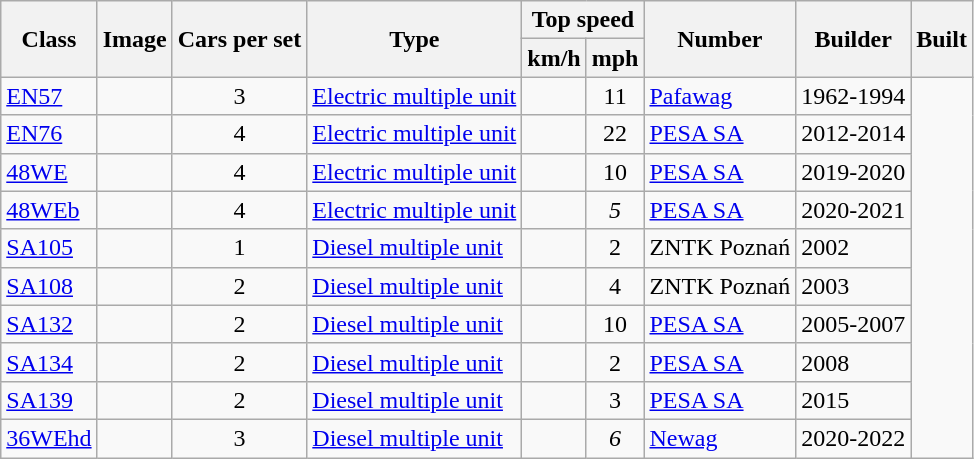<table class="wikitable">
<tr style="background:#f9f9f9;">
<th rowspan="2">Class</th>
<th rowspan="2">Image</th>
<th rowspan="2">Cars per set</th>
<th rowspan="2">Type</th>
<th colspan="2">Top speed</th>
<th rowspan="2">Number</th>
<th rowspan="2">Builder</th>
<th rowspan="2">Built</th>
</tr>
<tr style="background:#f9f9f9;">
<th>km/h</th>
<th>mph</th>
</tr>
<tr>
<td><a href='#'>EN57</a></td>
<td></td>
<td align=center>3</td>
<td><a href='#'>Electric multiple unit</a></td>
<td></td>
<td align=center>11</td>
<td><a href='#'>Pafawag</a></td>
<td>1962-1994</td>
</tr>
<tr>
<td><a href='#'>EN76</a></td>
<td></td>
<td align=center>4</td>
<td><a href='#'>Electric multiple unit</a></td>
<td></td>
<td align=center>22</td>
<td><a href='#'>PESA SA</a></td>
<td>2012-2014</td>
</tr>
<tr>
<td><a href='#'>48WE</a></td>
<td></td>
<td align=center>4</td>
<td><a href='#'>Electric multiple unit</a></td>
<td></td>
<td align=center>10</td>
<td><a href='#'>PESA SA</a></td>
<td>2019-2020</td>
</tr>
<tr>
<td><a href='#'>48WEb</a></td>
<td></td>
<td align=center>4</td>
<td><a href='#'>Electric multiple unit</a></td>
<td></td>
<td align=center><em>5</em></td>
<td><a href='#'>PESA SA</a></td>
<td>2020-2021</td>
</tr>
<tr>
<td><a href='#'>SA105</a></td>
<td></td>
<td align=center>1</td>
<td><a href='#'>Diesel multiple unit</a></td>
<td></td>
<td align=center>2</td>
<td>ZNTK Poznań</td>
<td>2002</td>
</tr>
<tr>
<td><a href='#'>SA108</a></td>
<td></td>
<td align=center>2</td>
<td><a href='#'>Diesel multiple unit</a></td>
<td></td>
<td align=center>4</td>
<td>ZNTK Poznań</td>
<td>2003</td>
</tr>
<tr>
<td><a href='#'>SA132</a></td>
<td></td>
<td align=center>2</td>
<td><a href='#'>Diesel multiple unit</a></td>
<td></td>
<td align=center>10</td>
<td><a href='#'>PESA SA</a></td>
<td>2005-2007</td>
</tr>
<tr>
<td><a href='#'>SA134</a></td>
<td></td>
<td align=center>2</td>
<td><a href='#'>Diesel multiple unit</a></td>
<td></td>
<td align=center>2</td>
<td><a href='#'>PESA SA</a></td>
<td>2008</td>
</tr>
<tr>
<td><a href='#'>SA139</a></td>
<td></td>
<td align=center>2</td>
<td><a href='#'>Diesel multiple unit</a></td>
<td></td>
<td align=center>3</td>
<td><a href='#'>PESA SA</a></td>
<td>2015</td>
</tr>
<tr>
<td><a href='#'>36WEhd</a></td>
<td></td>
<td align=center>3</td>
<td><a href='#'>Diesel multiple unit</a></td>
<td></td>
<td align=center><em>6</em></td>
<td><a href='#'>Newag</a></td>
<td>2020-2022</td>
</tr>
</table>
